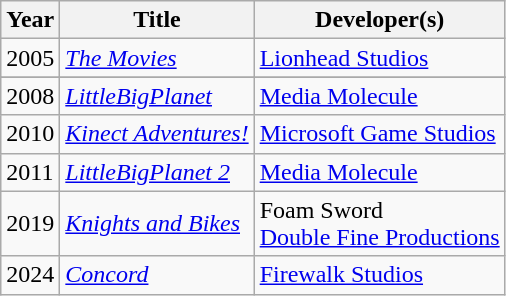<table class="wikitable">
<tr>
<th>Year</th>
<th>Title</th>
<th>Developer(s)</th>
</tr>
<tr>
<td>2005</td>
<td><em><a href='#'>The Movies</a></em></td>
<td><a href='#'>Lionhead Studios</a></td>
</tr>
<tr>
</tr>
<tr>
<td>2008</td>
<td><em><a href='#'>LittleBigPlanet</a></em></td>
<td><a href='#'>Media Molecule</a></td>
</tr>
<tr>
<td>2010</td>
<td><em><a href='#'>Kinect Adventures!</a></em></td>
<td><a href='#'>Microsoft Game Studios</a></td>
</tr>
<tr>
<td>2011</td>
<td><em><a href='#'>LittleBigPlanet 2</a></em></td>
<td><a href='#'>Media Molecule</a></td>
</tr>
<tr>
<td>2019</td>
<td><em><a href='#'>Knights and Bikes</a></em></td>
<td>Foam Sword <br><a href='#'>Double Fine Productions</a></td>
</tr>
<tr>
<td>2024</td>
<td><a href='#'><em>Concord</em></a></td>
<td><a href='#'>Firewalk Studios</a></td>
</tr>
</table>
